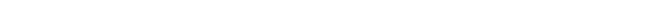<table style="width:66%; text-align:center;">
<tr style="color:white;">
<td style="background:"><strong>74</strong></td>
<td style="background:"><strong>25</strong></td>
</tr>
</table>
